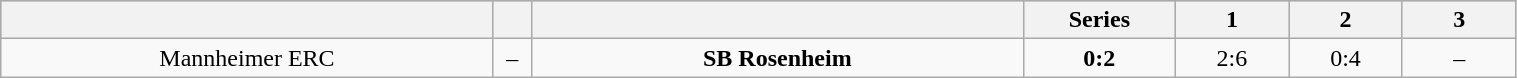<table class="wikitable" width="80%">
<tr style="background-color:#c0c0c0;">
<th style="width:32.5%;"></th>
<th style="width:2.5%;"></th>
<th style="width:32.5%;"></th>
<th style="width:10%;">Series</th>
<th style="width:7.5%;">1</th>
<th style="width:7.5%;">2</th>
<th style="width:7.5%;">3</th>
</tr>
<tr align="center">
<td>Mannheimer ERC</td>
<td>–</td>
<td><strong>SB Rosenheim</strong></td>
<td><strong>0:2</strong></td>
<td>2:6</td>
<td>0:4</td>
<td>–</td>
</tr>
</table>
